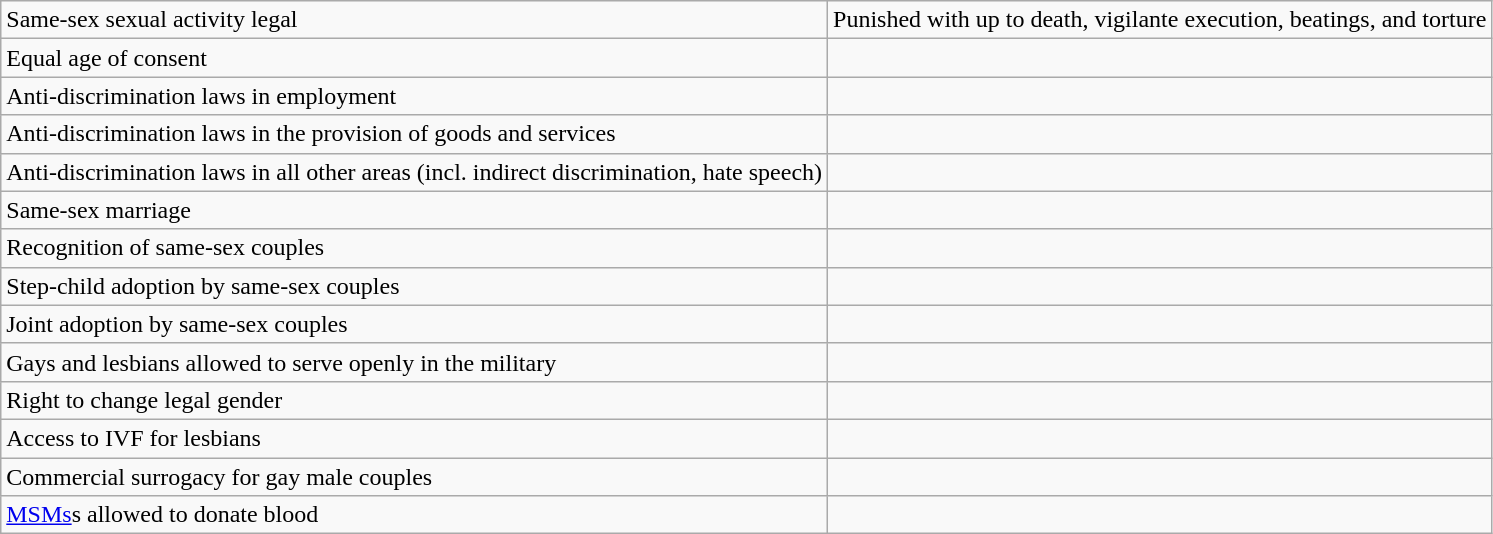<table class="wikitable">
<tr>
<td>Same-sex sexual activity legal</td>
<td> Punished with up to death, vigilante execution, beatings, and torture</td>
</tr>
<tr>
<td>Equal age of consent</td>
<td></td>
</tr>
<tr>
<td>Anti-discrimination laws in employment</td>
<td></td>
</tr>
<tr>
<td>Anti-discrimination laws in the provision of goods and services</td>
<td></td>
</tr>
<tr>
<td>Anti-discrimination laws in all other areas (incl. indirect discrimination, hate speech)</td>
<td></td>
</tr>
<tr>
<td>Same-sex marriage</td>
<td></td>
</tr>
<tr>
<td>Recognition of same-sex couples</td>
<td></td>
</tr>
<tr>
<td>Step-child adoption by same-sex couples</td>
<td></td>
</tr>
<tr>
<td>Joint adoption by same-sex couples</td>
<td></td>
</tr>
<tr>
<td>Gays and lesbians allowed to serve openly in the military</td>
<td></td>
</tr>
<tr>
<td>Right to change legal gender</td>
<td></td>
</tr>
<tr>
<td>Access to IVF for lesbians</td>
<td></td>
</tr>
<tr>
<td>Commercial surrogacy for gay male couples</td>
<td></td>
</tr>
<tr>
<td><a href='#'>MSMs</a>s allowed to donate blood</td>
<td></td>
</tr>
</table>
